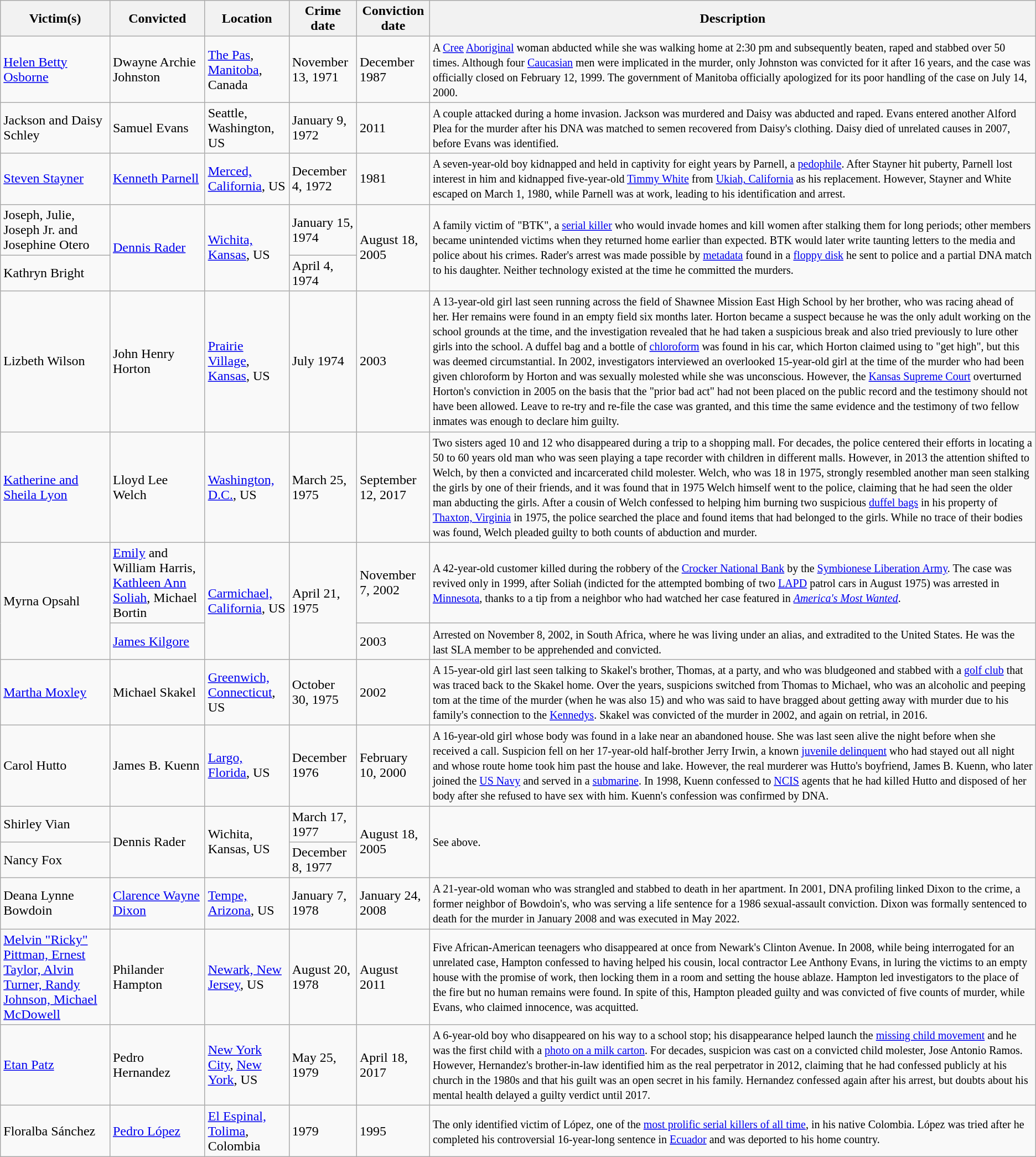<table class="wikitable sortable">
<tr>
<th scope="col">Victim(s)</th>
<th scope="col">Convicted</th>
<th scope="col">Location</th>
<th scope="col">Crime date</th>
<th scope="col">Conviction date</th>
<th scope="col">Description</th>
</tr>
<tr>
<td><a href='#'>Helen Betty Osborne</a></td>
<td>Dwayne Archie Johnston</td>
<td><a href='#'>The Pas</a>, <a href='#'>Manitoba</a>, Canada</td>
<td>November 13, 1971</td>
<td>December 1987</td>
<td><small>A <a href='#'>Cree</a> <a href='#'>Aboriginal</a> woman abducted while she was walking home at 2:30 pm and subsequently beaten, raped and stabbed over 50 times. Although four <a href='#'>Caucasian</a> men were implicated in the murder, only Johnston was convicted for it after 16 years, and the case was officially closed on February 12, 1999. The government of Manitoba officially apologized for its poor handling of the case on July 14, 2000.</small></td>
</tr>
<tr>
<td>Jackson and Daisy Schley</td>
<td>Samuel Evans</td>
<td>Seattle, Washington, US</td>
<td>January 9, 1972</td>
<td>2011</td>
<td><small>A couple attacked during a home invasion. Jackson was murdered and Daisy was abducted and raped. Evans entered another Alford Plea for the murder after his DNA was matched to semen recovered from Daisy's clothing. Daisy died of unrelated causes in 2007, before Evans was identified.</small></td>
</tr>
<tr>
<td><a href='#'>Steven Stayner</a></td>
<td><a href='#'>Kenneth Parnell</a></td>
<td><a href='#'>Merced, California</a>, US</td>
<td>December 4, 1972</td>
<td>1981</td>
<td><small>A seven-year-old boy kidnapped and held in captivity for eight years by Parnell, a <a href='#'>pedophile</a>. After Stayner hit puberty, Parnell lost interest in him and kidnapped five-year-old <a href='#'>Timmy White</a> from <a href='#'>Ukiah, California</a> as his replacement. However, Stayner and White escaped on March 1, 1980, while Parnell was at work, leading to his identification and arrest.</small></td>
</tr>
<tr>
<td>Joseph, Julie, Joseph Jr. and Josephine Otero</td>
<td rowspan="2"><a href='#'>Dennis Rader</a></td>
<td rowspan="2"><a href='#'>Wichita, Kansas</a>, US</td>
<td>January 15, 1974</td>
<td rowspan="2">August 18, 2005</td>
<td rowspan="2"><small>A family victim of "BTK", a <a href='#'>serial killer</a> who would invade homes and kill women after stalking them for long periods; other members became unintended victims when they returned home earlier than expected. BTK would later write taunting letters to the media and police about his crimes. Rader's arrest was made possible by <a href='#'>metadata</a> found in a <a href='#'>floppy disk</a> he sent to police and a partial DNA match to his daughter. Neither technology existed at the time he committed the murders.</small></td>
</tr>
<tr>
<td>Kathryn Bright</td>
<td>April 4, 1974</td>
</tr>
<tr>
<td>Lizbeth Wilson</td>
<td>John Henry Horton</td>
<td><a href='#'>Prairie Village</a>, <a href='#'>Kansas</a>, US</td>
<td>July 1974</td>
<td>2003</td>
<td><small>A 13-year-old girl last seen running across the field of Shawnee Mission East High School by her brother, who was racing ahead of her. Her remains were found in an empty field six months later. Horton became a suspect because he was the only adult working on the school grounds at the time, and the investigation revealed that he had taken a suspicious break and also tried previously to lure other girls into the school. A duffel bag and a bottle of <a href='#'>chloroform</a> was found in his car, which Horton claimed using to "get high", but this was deemed circumstantial. In 2002, investigators interviewed an overlooked 15-year-old girl at the time of the murder who had been given chloroform by Horton and was sexually molested while she was unconscious. However, the <a href='#'>Kansas Supreme Court</a> overturned Horton's conviction in 2005 on the basis that the "prior bad act" had not been placed on the public record and the testimony should not have been allowed. Leave to re-try and re-file the case was granted, and this time the same evidence and the testimony of two fellow inmates was enough to declare him guilty.</small></td>
</tr>
<tr>
<td><a href='#'>Katherine and Sheila Lyon</a></td>
<td>Lloyd Lee Welch</td>
<td><a href='#'>Washington, D.C.</a>, US</td>
<td>March 25, 1975</td>
<td>September 12, 2017</td>
<td><small>Two sisters aged 10 and 12 who disappeared during a trip to a shopping mall. For decades, the police centered their efforts in locating a 50 to 60 years old man who was seen playing a tape recorder with children in different malls. However, in 2013 the attention shifted to Welch, by then a convicted and incarcerated child molester. Welch, who was 18 in 1975, strongly resembled another man seen stalking the girls by one of their friends, and it was found that in 1975 Welch himself went to the police, claiming that he had seen the older man abducting the girls. After a cousin of Welch confessed to helping him burning two suspicious <a href='#'>duffel bags</a> in his property of <a href='#'>Thaxton, Virginia</a> in 1975, the police searched the place and found items that had belonged to the girls. While no trace of their bodies was found, Welch pleaded guilty to both counts of abduction and murder.</small></td>
</tr>
<tr>
<td rowspan="2">Myrna Opsahl</td>
<td><a href='#'>Emily</a> and William Harris, <a href='#'>Kathleen Ann Soliah</a>, Michael Bortin</td>
<td rowspan="2"><a href='#'>Carmichael, California</a>, US</td>
<td rowspan="2">April 21, 1975</td>
<td>November 7, 2002</td>
<td><small>A 42-year-old customer killed during the robbery of the <a href='#'>Crocker National Bank</a> by the <a href='#'>Symbionese Liberation Army</a>. The case was revived only in 1999, after Soliah (indicted for the attempted bombing of two <a href='#'>LAPD</a> patrol cars in August 1975) was arrested in <a href='#'>Minnesota</a>, thanks to a tip from a neighbor who had watched her case featured in <em><a href='#'>America's Most Wanted</a></em>.</small></td>
</tr>
<tr>
<td><a href='#'>James Kilgore</a></td>
<td>2003</td>
<td><small>Arrested on November 8, 2002, in South Africa, where he was living under an alias, and extradited to the United States. He was the last SLA member to be apprehended and convicted.</small></td>
</tr>
<tr>
<td><a href='#'>Martha Moxley</a></td>
<td>Michael Skakel</td>
<td><a href='#'>Greenwich, Connecticut</a>, US</td>
<td>October 30, 1975</td>
<td>2002</td>
<td><small>A 15-year-old girl last seen talking to Skakel's brother, Thomas, at a party, and who was bludgeoned and stabbed with a <a href='#'>golf club</a> that was traced back to the Skakel home. Over the years, suspicions switched from Thomas to Michael, who was an alcoholic and peeping tom at the time of the murder (when he was also 15) and who was said to have bragged about getting away with murder due to his family's connection to the <a href='#'>Kennedys</a>. Skakel was convicted of the murder in 2002, and again on retrial, in 2016.</small></td>
</tr>
<tr>
<td>Carol Hutto</td>
<td>James B. Kuenn</td>
<td><a href='#'>Largo, Florida</a>, US</td>
<td>December 1976</td>
<td>February 10, 2000</td>
<td><small>A 16-year-old girl whose body was found in a lake near an abandoned house. She was last seen alive the night before when she received a call. Suspicion fell on her 17-year-old half-brother Jerry Irwin, a known <a href='#'>juvenile delinquent</a> who had stayed out all night and whose route home took him past the house and lake. However, the real murderer was Hutto's boyfriend, James B. Kuenn, who later joined the <a href='#'>US Navy</a> and served in a <a href='#'>submarine</a>. In 1998, Kuenn confessed to <a href='#'>NCIS</a> agents that he had killed Hutto and disposed of her body after she refused to have sex with him. Kuenn's confession was confirmed by DNA.</small></td>
</tr>
<tr>
<td>Shirley Vian</td>
<td rowspan="2">Dennis Rader</td>
<td rowspan="2">Wichita, Kansas, US</td>
<td>March 17, 1977</td>
<td rowspan="2">August 18, 2005</td>
<td rowspan="2"><small>See above.</small></td>
</tr>
<tr>
<td>Nancy Fox</td>
<td>December 8, 1977</td>
</tr>
<tr>
<td>Deana Lynne Bowdoin</td>
<td><a href='#'>Clarence Wayne Dixon</a></td>
<td><a href='#'>Tempe, Arizona</a>, US</td>
<td>January 7, 1978</td>
<td>January 24, 2008</td>
<td><small>A 21-year-old woman who was strangled and stabbed to death in her apartment. In 2001, DNA profiling linked Dixon to the crime, a former neighbor of Bowdoin's, who was serving a life sentence for a 1986 sexual-assault conviction. Dixon was formally sentenced to death for the murder in January 2008 and was executed in May 2022.</small></td>
</tr>
<tr>
<td><a href='#'>Melvin "Ricky" Pittman, Ernest Taylor, Alvin Turner, Randy Johnson, Michael McDowell</a></td>
<td>Philander Hampton</td>
<td><a href='#'>Newark, New Jersey</a>, US</td>
<td>August 20, 1978</td>
<td>August 2011</td>
<td><small>Five African-American teenagers who disappeared at once from Newark's Clinton Avenue. In 2008, while being interrogated for an unrelated case, Hampton confessed to having helped his cousin, local contractor Lee Anthony Evans, in luring the victims to an empty house with the promise of work, then locking them in a room and setting the house ablaze. Hampton led investigators to the place of the fire but no human remains were found. In spite of this, Hampton pleaded guilty and was convicted of five counts of murder, while Evans, who claimed innocence, was acquitted.</small></td>
</tr>
<tr>
<td><a href='#'>Etan Patz</a></td>
<td>Pedro Hernandez</td>
<td><a href='#'>New York City</a>, <a href='#'>New York</a>, US</td>
<td>May 25, 1979</td>
<td>April 18, 2017</td>
<td><small>A 6-year-old boy who disappeared on his way to a school stop; his disappearance helped launch the <a href='#'>missing child movement</a> and he was the first child with a <a href='#'>photo on a milk carton</a>. For decades, suspicion was cast on a convicted child molester, Jose Antonio Ramos. However, Hernandez's brother-in-law identified him as the real perpetrator in 2012, claiming that he had confessed publicly at his church in the 1980s and that his guilt was an open secret in his family. Hernandez confessed again after his arrest, but doubts about his mental health delayed a guilty verdict until 2017.</small></td>
</tr>
<tr>
<td>Floralba Sánchez</td>
<td><a href='#'>Pedro López</a></td>
<td><a href='#'>El Espinal, Tolima</a>, Colombia</td>
<td>1979</td>
<td>1995</td>
<td><small>The only identified victim of López, one of the <a href='#'>most prolific serial killers of all time</a>, in his native Colombia. López was tried after he completed his controversial 16-year-long sentence in <a href='#'>Ecuador</a> and was deported to his home country.</small></td>
</tr>
</table>
